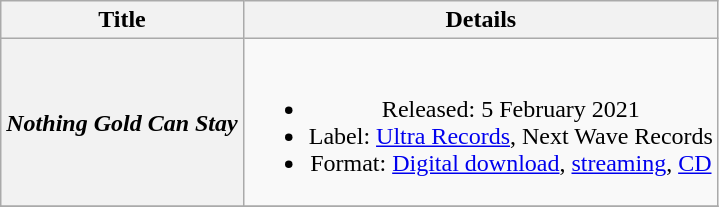<table class="wikitable plainrowheaders" style="text-align:center">
<tr>
<th>Title</th>
<th>Details</th>
</tr>
<tr>
<th scope="row"><em>Nothing Gold Can Stay</em></th>
<td><br><ul><li>Released: 5 February 2021</li><li>Label: <a href='#'>Ultra Records</a>, Next Wave Records</li><li>Format: <a href='#'>Digital download</a>, <a href='#'>streaming</a>, <a href='#'>CD</a></li></ul></td>
</tr>
<tr>
</tr>
</table>
